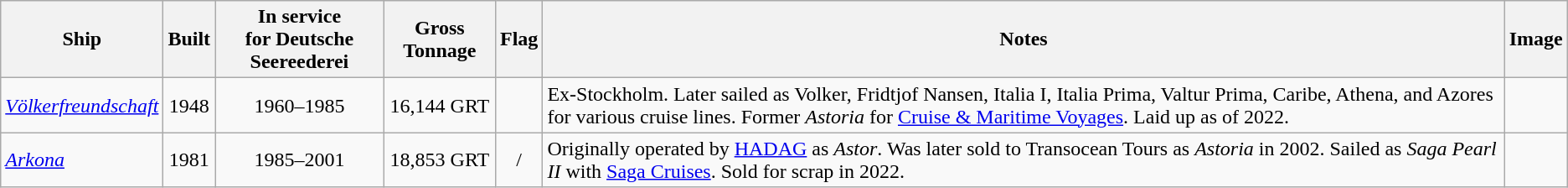<table class="wikitable">
<tr>
<th>Ship</th>
<th>Built</th>
<th>In service <br>for Deutsche Seereederei</th>
<th>Gross Tonnage</th>
<th>Flag</th>
<th>Notes</th>
<th>Image</th>
</tr>
<tr>
<td><a href='#'><em>Völkerfreundschaft</em></a></td>
<td style="text-align:Center;">1948</td>
<td style="text-align:Center;">1960–1985</td>
<td style="text-align:Center;">16,144 GRT</td>
<td style="text-align:Center;"></td>
<td style="text-align:Left;">Ex-Stockholm. Later sailed as Volker, Fridtjof Nansen, Italia I, Italia Prima, Valtur Prima, Caribe, Athena, and Azores for various cruise lines. Former <em>Astoria</em> for <a href='#'>Cruise & Maritime Voyages</a>. Laid up as of 2022.</td>
<td></td>
</tr>
<tr>
<td><a href='#'><em>Arkona</em></a></td>
<td style="text-align:Center;">1981</td>
<td style="text-align:Center;">1985–2001</td>
<td style="text-align:Center;">18,853 GRT</td>
<td style="text-align:Center;">/</td>
<td style="text-align:Left;">Originally operated by <a href='#'>HADAG</a> as <em>Astor</em>. Was later sold to Transocean Tours as <em>Astoria</em> in 2002. Sailed as <em>Saga Pearl II</em> with <a href='#'>Saga Cruises</a>. Sold for scrap in 2022.</td>
<td></td>
</tr>
</table>
